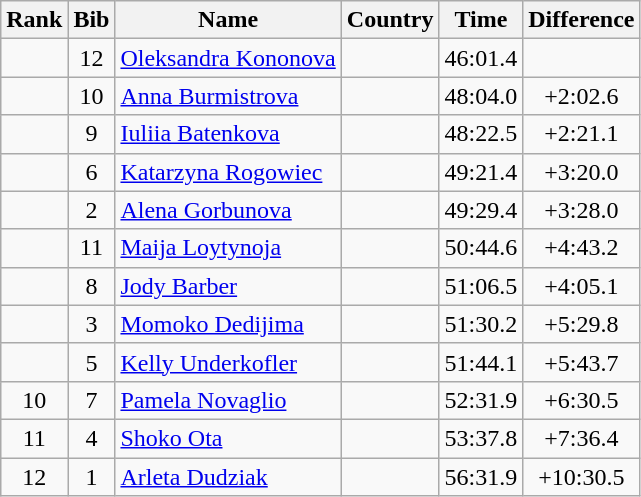<table class="wikitable sortable" style="text-align:center">
<tr>
<th>Rank</th>
<th>Bib</th>
<th>Name</th>
<th>Country</th>
<th>Time</th>
<th>Difference</th>
</tr>
<tr>
<td></td>
<td>12</td>
<td align=left><a href='#'>Oleksandra Kononova</a></td>
<td align=left></td>
<td>46:01.4</td>
<td></td>
</tr>
<tr>
<td></td>
<td>10</td>
<td align=left><a href='#'>Anna Burmistrova</a></td>
<td align=left></td>
<td>48:04.0</td>
<td>+2:02.6</td>
</tr>
<tr>
<td></td>
<td>9</td>
<td align=left><a href='#'>Iuliia Batenkova</a></td>
<td align=left></td>
<td>48:22.5</td>
<td>+2:21.1</td>
</tr>
<tr>
<td></td>
<td>6</td>
<td align=left><a href='#'>Katarzyna Rogowiec</a></td>
<td align=left></td>
<td>49:21.4</td>
<td>+3:20.0</td>
</tr>
<tr>
<td></td>
<td>2</td>
<td align=left><a href='#'>Alena Gorbunova</a></td>
<td align=left></td>
<td>49:29.4</td>
<td>+3:28.0</td>
</tr>
<tr>
<td></td>
<td>11</td>
<td align=left><a href='#'>Maija Loytynoja</a></td>
<td align=left></td>
<td>50:44.6</td>
<td>+4:43.2</td>
</tr>
<tr>
<td></td>
<td>8</td>
<td align=left><a href='#'>Jody Barber</a></td>
<td align=left></td>
<td>51:06.5</td>
<td>+4:05.1</td>
</tr>
<tr>
<td></td>
<td>3</td>
<td align=left><a href='#'>Momoko Dedijima</a></td>
<td align=left></td>
<td>51:30.2</td>
<td>+5:29.8</td>
</tr>
<tr>
<td></td>
<td>5</td>
<td align=left><a href='#'>Kelly Underkofler</a></td>
<td align=left></td>
<td>51:44.1</td>
<td>+5:43.7</td>
</tr>
<tr>
<td>10</td>
<td>7</td>
<td align=left><a href='#'>Pamela Novaglio</a></td>
<td align=left></td>
<td>52:31.9</td>
<td>+6:30.5</td>
</tr>
<tr>
<td>11</td>
<td>4</td>
<td align=left><a href='#'>Shoko Ota</a></td>
<td align=left></td>
<td>53:37.8</td>
<td>+7:36.4</td>
</tr>
<tr>
<td>12</td>
<td>1</td>
<td align=left><a href='#'>Arleta Dudziak</a></td>
<td align=left></td>
<td>56:31.9</td>
<td>+10:30.5</td>
</tr>
</table>
